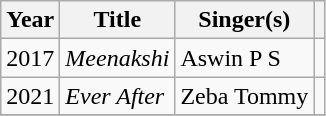<table class="wikitable plainrowheaders sortable">
<tr>
<th scope="col">Year</th>
<th scope="col">Title</th>
<th scope="col">Singer(s)</th>
<th scope="col" class="unsortable"></th>
</tr>
<tr>
<td>2017</td>
<td><em>Meenakshi</em></td>
<td>Aswin P S</td>
<td></td>
</tr>
<tr>
<td>2021</td>
<td><em>Ever After</em></td>
<td>Zeba Tommy</td>
<td></td>
</tr>
<tr>
</tr>
</table>
